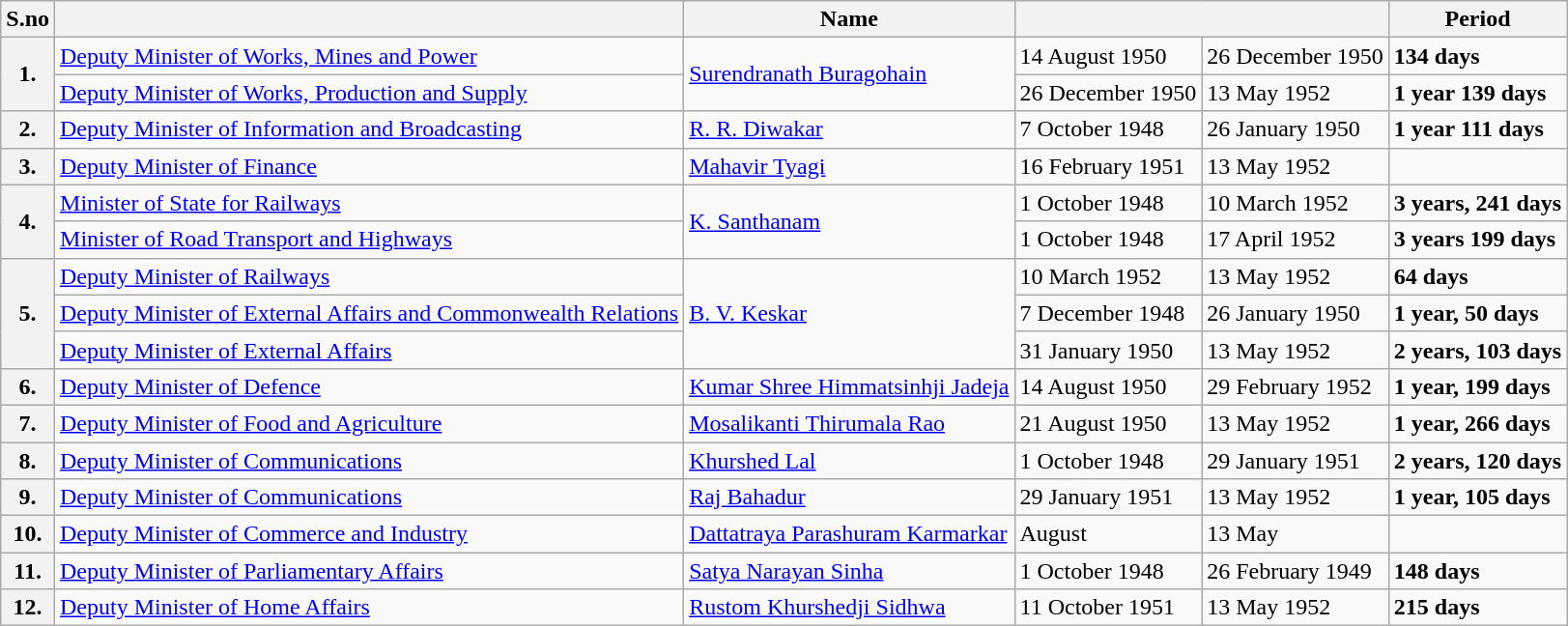<table class="wikitable sortable">
<tr>
<th>S.no</th>
<th></th>
<th>Name</th>
<th colspan="2"></th>
<th>Period</th>
</tr>
<tr>
<th rowspan="2">1.</th>
<td><a href='#'>Deputy Minister of Works, Mines and Power</a></td>
<td rowspan="2"><a href='#'>Surendranath Buragohain</a></td>
<td>14 August 1950</td>
<td>26 December  1950</td>
<td><strong>134 days</strong></td>
</tr>
<tr>
<td><a href='#'>Deputy Minister of Works, Production and Supply</a></td>
<td>26 December  1950</td>
<td>13 May 1952</td>
<td><strong>1 year 139 days</strong></td>
</tr>
<tr>
<th>2.</th>
<td><a href='#'>Deputy Minister of Information and Broadcasting</a></td>
<td><a href='#'>R. R. Diwakar</a></td>
<td>7 October 1948</td>
<td>26 January 1950</td>
<td><strong>1 year 111 days</strong></td>
</tr>
<tr>
<th>3.</th>
<td><a href='#'>Deputy Minister of Finance</a></td>
<td><a href='#'>Mahavir Tyagi</a></td>
<td>16 February 1951</td>
<td>13 May 1952</td>
<td></td>
</tr>
<tr>
<th rowspan="2">4.</th>
<td><a href='#'>Minister of State for Railways</a></td>
<td rowspan="2"><a href='#'>K. Santhanam</a></td>
<td>1 October 1948</td>
<td>10 March 1952</td>
<td><strong>3 years, 241 days</strong></td>
</tr>
<tr>
<td><a href='#'>Minister of Road Transport and Highways</a></td>
<td>1 October 1948</td>
<td>17 April 1952</td>
<td><strong>3 years 199 days</strong></td>
</tr>
<tr>
<th rowspan="3">5.</th>
<td><a href='#'>Deputy Minister of Railways</a></td>
<td rowspan="3"><a href='#'>B. V. Keskar</a></td>
<td>10 March 1952</td>
<td>13 May 1952</td>
<td><strong>64 days</strong></td>
</tr>
<tr>
<td><a href='#'>Deputy Minister of External Affairs and Commonwealth Relations</a></td>
<td>7 December  1948</td>
<td>26 January 1950</td>
<td><strong>1 year, 50 days</strong></td>
</tr>
<tr>
<td><a href='#'>Deputy Minister of External Affairs</a></td>
<td>31 January 1950</td>
<td>13 May 1952</td>
<td><strong>2 years, 103 days</strong></td>
</tr>
<tr>
<th>6.</th>
<td><a href='#'>Deputy Minister of Defence</a></td>
<td><a href='#'>Kumar Shree Himmatsinhji Jadeja</a></td>
<td>14 August 1950</td>
<td>29 February 1952</td>
<td><strong>1 year, 199 days</strong></td>
</tr>
<tr>
<th>7.</th>
<td><a href='#'>Deputy Minister of Food and Agriculture</a></td>
<td><a href='#'>Mosalikanti Thirumala Rao</a></td>
<td>21 August  1950</td>
<td>13 May 1952</td>
<td><strong>1 year, 266 days</strong></td>
</tr>
<tr>
<th>8.</th>
<td><a href='#'>Deputy Minister of Communications</a></td>
<td><a href='#'>Khurshed Lal</a></td>
<td>1 October 1948</td>
<td>29 January 1951</td>
<td><strong>2 years, 120 days</strong></td>
</tr>
<tr>
<th>9.</th>
<td><a href='#'>Deputy Minister of Communications</a></td>
<td><a href='#'>Raj Bahadur</a></td>
<td>29 January 1951</td>
<td>13 May 1952</td>
<td><strong>1 year, 105 days</strong></td>
</tr>
<tr>
<th>10.</th>
<td><a href='#'>Deputy Minister of Commerce and Industry</a></td>
<td><a href='#'>Dattatraya Parashuram Karmarkar</a></td>
<td>August</td>
<td>13 May</td>
<td></td>
</tr>
<tr>
<th>11.</th>
<td><a href='#'>Deputy Minister of Parliamentary Affairs</a></td>
<td><a href='#'>Satya Narayan Sinha</a></td>
<td>1 October 1948</td>
<td>26 February 1949</td>
<td><strong>148 days</strong></td>
</tr>
<tr>
<th>12.</th>
<td><a href='#'>Deputy Minister of Home Affairs</a></td>
<td><a href='#'>Rustom Khurshedji Sidhwa</a></td>
<td>11 October 1951</td>
<td>13 May 1952</td>
<td><strong>215 days</strong></td>
</tr>
</table>
